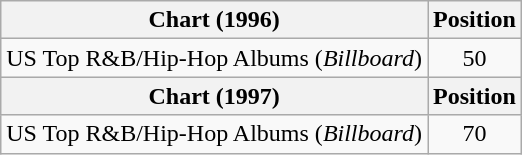<table class="wikitable plainrowheaders">
<tr>
<th>Chart (1996)</th>
<th>Position</th>
</tr>
<tr>
<td>US Top R&B/Hip-Hop Albums (<em>Billboard</em>)</td>
<td style="text-align:center">50</td>
</tr>
<tr>
<th>Chart (1997)</th>
<th>Position</th>
</tr>
<tr>
<td>US Top R&B/Hip-Hop Albums (<em>Billboard</em>)</td>
<td style="text-align:center">70</td>
</tr>
</table>
